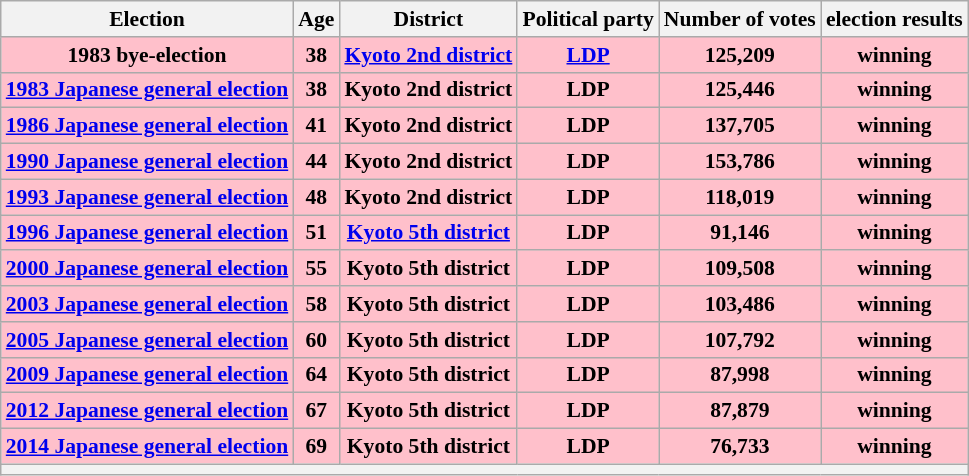<table class="wikitable" style="text-align:center; font-size:90%">
<tr>
<th>Election</th>
<th>Age</th>
<th>District</th>
<th>Political party</th>
<th>Number of votes</th>
<th>election results</th>
</tr>
<tr>
<td style="background:Pink;"><strong>1983 bye-election</strong></td>
<td style="background:Pink;"><strong>38</strong></td>
<td style="background:Pink;"><a href='#'><strong>Kyoto 2nd district</strong></a></td>
<td style="background:Pink;"><a href='#'><strong>LDP</strong></a></td>
<td style="background:Pink;"><strong>125,209</strong></td>
<td style="background:Pink;"><strong>winning</strong></td>
</tr>
<tr>
<td style="background:Pink;"><strong><a href='#'>1983 Japanese general election</a></strong></td>
<td style="background:Pink;"><strong>38</strong></td>
<td style="background:Pink;"><strong>Kyoto 2nd district</strong></td>
<td style="background:Pink;"><strong>LDP</strong></td>
<td style="background:Pink;"><strong>125,446</strong></td>
<td style="background:Pink;"><strong>winning</strong></td>
</tr>
<tr>
<td style="background:Pink;"><strong><a href='#'>1986 Japanese general election</a></strong></td>
<td style="background:Pink;"><strong>41</strong></td>
<td style="background:Pink;"><strong>Kyoto 2nd district</strong></td>
<td style="background:Pink;"><strong>LDP</strong></td>
<td style="background:Pink;"><strong>137,705</strong></td>
<td style="background:Pink;"><strong>winning</strong></td>
</tr>
<tr>
<td style="background:Pink;"><strong><a href='#'>1990 Japanese general election</a></strong></td>
<td style="background:Pink;"><strong>44</strong></td>
<td style="background:Pink;"><strong>Kyoto 2nd district</strong></td>
<td style="background:Pink;"><strong>LDP</strong></td>
<td style="background:Pink;"><strong>153,786</strong></td>
<td style="background:Pink;"><strong>winning</strong></td>
</tr>
<tr>
<td style="background:Pink;"><strong><a href='#'>1993 Japanese general election</a></strong></td>
<td style="background:Pink;"><strong>48</strong></td>
<td style="background:Pink;"><strong>Kyoto 2nd district</strong></td>
<td style="background:Pink;"><strong>LDP</strong></td>
<td style="background:Pink;"><strong>118,019</strong></td>
<td style="background:Pink;"><strong>winning</strong></td>
</tr>
<tr>
<td style="background:Pink;"><strong><a href='#'>1996 Japanese general election</a></strong></td>
<td style="background:Pink;"><strong>51</strong></td>
<td style="background:Pink;"><strong><a href='#'>Kyoto 5th district</a></strong></td>
<td style="background:Pink;"><strong>LDP</strong></td>
<td style="background:Pink;"><strong>91,146</strong></td>
<td style="background:Pink;"><strong>winning</strong></td>
</tr>
<tr>
<td style="background:Pink;"><strong><a href='#'>2000 Japanese general election</a></strong></td>
<td style="background:Pink;"><strong>55</strong></td>
<td style="background:Pink;"><strong>Kyoto 5th district</strong></td>
<td style="background:Pink;"><strong>LDP</strong></td>
<td style="background:Pink;"><strong>109,508</strong></td>
<td style="background:Pink;"><strong>winning</strong></td>
</tr>
<tr>
<td style="background:Pink;"><strong><a href='#'>2003 Japanese general election</a></strong></td>
<td style="background:Pink;"><strong>58</strong></td>
<td style="background:Pink;"><strong>Kyoto 5th district</strong></td>
<td style="background:Pink;"><strong>LDP</strong></td>
<td style="background:Pink;"><strong>103,486</strong></td>
<td style="background:Pink;"><strong>winning</strong></td>
</tr>
<tr>
<td style="background:Pink;"><strong><a href='#'>2005 Japanese general election</a></strong></td>
<td style="background:Pink;"><strong>60</strong></td>
<td style="background:Pink;"><strong>Kyoto 5th district</strong></td>
<td style="background:Pink;"><strong>LDP</strong></td>
<td style="background:Pink;"><strong>107,792</strong></td>
<td style="background:Pink;"><strong>winning</strong></td>
</tr>
<tr>
<td style="background:Pink;"><strong><a href='#'>2009 Japanese general election</a></strong></td>
<td style="background:Pink;"><strong>64</strong></td>
<td style="background:Pink;"><strong>Kyoto 5th district</strong></td>
<td style="background:Pink;"><strong>LDP</strong></td>
<td style="background:Pink;"><strong>87,998</strong></td>
<td style="background:Pink;"><strong>winning</strong></td>
</tr>
<tr>
<td style="background:Pink;"><strong><a href='#'>2012 Japanese general election</a></strong></td>
<td style="background:Pink;"><strong>67</strong></td>
<td style="background:Pink;"><strong>Kyoto 5th district</strong></td>
<td style="background:Pink;"><strong>LDP</strong></td>
<td style="background:Pink;"><strong>87,879</strong></td>
<td style="background:Pink;"><strong>winning</strong></td>
</tr>
<tr>
<td style="background:Pink;"><strong><a href='#'>2014 Japanese general election</a></strong></td>
<td style="background:Pink;"><strong>69</strong></td>
<td style="background:Pink;"><strong>Kyoto 5th district</strong></td>
<td style="background:Pink;"><strong>LDP</strong></td>
<td style="background:Pink;"><strong>76,733</strong></td>
<td style="background:Pink;"><strong>winning</strong></td>
</tr>
<tr>
<th colspan="6"></th>
</tr>
</table>
